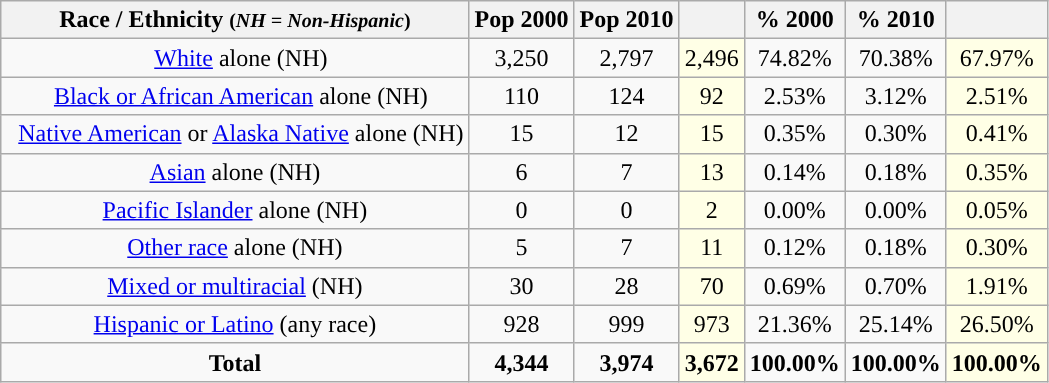<table class="wikitable" style="text-align:center;">
<tr>
<th>Race / Ethnicity <small>(<em>NH = Non-Hispanic</em>)</small></th>
<th>Pop 2000</th>
<th>Pop 2010</th>
<th></th>
<th>% 2000</th>
<th>% 2010</th>
<th></th>
</tr>
<tr>
<td>  <a href='#'>White</a> alone (NH)</td>
<td>3,250</td>
<td>2,797</td>
<td style='background: #ffffe6;'>2,496</td>
<td>74.82%</td>
<td>70.38%</td>
<td style='background: #ffffe6;'>67.97%</td>
</tr>
<tr>
<td>  <a href='#'>Black or African American</a> alone (NH)</td>
<td>110</td>
<td>124</td>
<td style='background: #ffffe6;'>92</td>
<td>2.53%</td>
<td>3.12%</td>
<td style='background: #ffffe6;'>2.51%</td>
</tr>
<tr>
<td>  <a href='#'>Native American</a> or <a href='#'>Alaska Native</a> alone (NH)</td>
<td>15</td>
<td>12</td>
<td style='background: #ffffe6;'>15</td>
<td>0.35%</td>
<td>0.30%</td>
<td style='background: #ffffe6;'>0.41%</td>
</tr>
<tr>
<td><a href='#'>Asian</a> alone (NH)</td>
<td>6</td>
<td>7</td>
<td style='background: #ffffe6;'>13</td>
<td>0.14%</td>
<td>0.18%</td>
<td style='background: #ffffe6;'>0.35%</td>
</tr>
<tr>
<td><a href='#'>Pacific Islander</a> alone (NH)</td>
<td>0</td>
<td>0</td>
<td style='background: #ffffe6;'>2</td>
<td>0.00%</td>
<td>0.00%</td>
<td style='background: #ffffe6;'>0.05%</td>
</tr>
<tr>
<td><a href='#'>Other race</a> alone (NH)</td>
<td>5</td>
<td>7</td>
<td style='background: #ffffe6;'>11</td>
<td>0.12%</td>
<td>0.18%</td>
<td style='background: #ffffe6;'>0.30%</td>
</tr>
<tr>
<td><a href='#'>Mixed or multiracial</a> (NH)</td>
<td>30</td>
<td>28</td>
<td style='background: #ffffe6;'>70</td>
<td>0.69%</td>
<td>0.70%</td>
<td style='background: #ffffe6;'>1.91%</td>
</tr>
<tr>
<td><a href='#'>Hispanic or Latino</a> (any race)</td>
<td>928</td>
<td>999</td>
<td style='background: #ffffe6;'>973</td>
<td>21.36%</td>
<td>25.14%</td>
<td style='background: #ffffe6;'>26.50%</td>
</tr>
<tr>
<td><strong>Total</strong></td>
<td><strong>4,344</strong></td>
<td><strong>3,974</strong></td>
<td style='background: #ffffe6;'><strong>3,672</strong></td>
<td><strong>100.00%</strong></td>
<td><strong>100.00%</strong></td>
<td style='background: #ffffe6;'><strong>100.00%</strong></td>
</tr>
</table>
